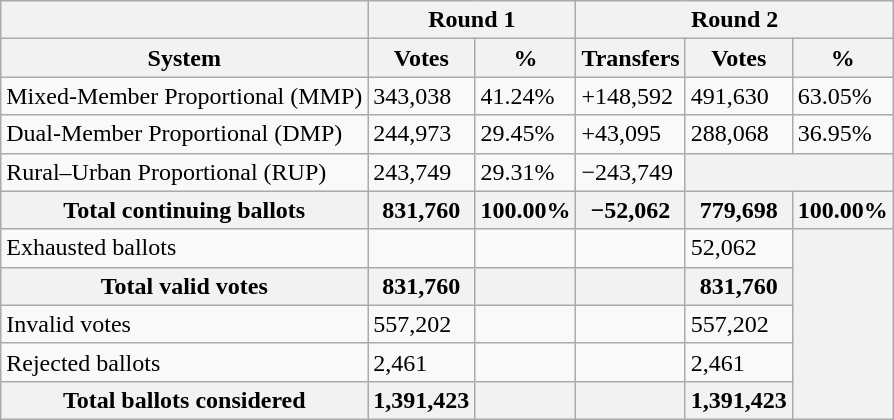<table class="wikitable">
<tr>
<th></th>
<th colspan="2">Round 1</th>
<th colspan="3">Round 2</th>
</tr>
<tr>
<th>System</th>
<th>Votes</th>
<th>%</th>
<th>Transfers</th>
<th>Votes</th>
<th>%</th>
</tr>
<tr>
<td>Mixed-Member Proportional (MMP)</td>
<td>343,038</td>
<td>41.24%</td>
<td>+148,592</td>
<td>491,630</td>
<td>63.05%</td>
</tr>
<tr>
<td>Dual-Member Proportional (DMP)</td>
<td>244,973</td>
<td>29.45%</td>
<td>+43,095</td>
<td>288,068</td>
<td>36.95%</td>
</tr>
<tr>
<td>Rural–Urban Proportional (RUP)</td>
<td>243,749</td>
<td>29.31%</td>
<td>−243,749</td>
<th colspan="2"></th>
</tr>
<tr>
<th>Total continuing ballots</th>
<th>831,760</th>
<th>100.00%</th>
<th>−52,062</th>
<th>779,698</th>
<th>100.00%</th>
</tr>
<tr>
<td>Exhausted ballots</td>
<td></td>
<td></td>
<td></td>
<td>52,062</td>
<th rowspan="5"></th>
</tr>
<tr>
<th>Total valid votes</th>
<th>831,760</th>
<th></th>
<th></th>
<th>831,760</th>
</tr>
<tr>
<td>Invalid votes</td>
<td>557,202</td>
<td></td>
<td></td>
<td>557,202</td>
</tr>
<tr>
<td>Rejected ballots</td>
<td>2,461</td>
<td></td>
<td></td>
<td>2,461</td>
</tr>
<tr>
<th>Total ballots considered</th>
<th>1,391,423</th>
<th></th>
<th></th>
<th>1,391,423</th>
</tr>
</table>
